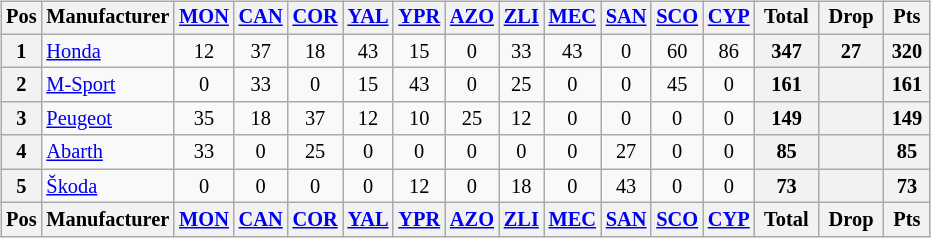<table>
<tr>
<td><br><table class="wikitable" style="font-size: 85%; text-align: center;">
<tr valign="top">
<th valign="middle">Pos</th>
<th valign="middle">Manufacturer</th>
<th><a href='#'>MON</a><br></th>
<th><a href='#'>CAN</a><br></th>
<th><a href='#'>COR</a><br></th>
<th><a href='#'>YAL</a><br></th>
<th><a href='#'>YPR</a><br></th>
<th><a href='#'>AZO</a><br></th>
<th><a href='#'>ZLI</a><br></th>
<th><a href='#'>MEC</a><br></th>
<th><a href='#'>SAN</a><br></th>
<th><a href='#'>SCO</a><br></th>
<th><a href='#'>CYP</a><br></th>
<th valign="middle"> Total </th>
<th valign="middle"> Drop </th>
<th valign="middle"> Pts </th>
</tr>
<tr>
<th>1</th>
<td align=left> <a href='#'>Honda</a></td>
<td>12</td>
<td>37</td>
<td>18</td>
<td>43</td>
<td>15</td>
<td>0</td>
<td>33</td>
<td>43</td>
<td>0</td>
<td>60</td>
<td>86</td>
<th>347</th>
<th>27</th>
<th>320</th>
</tr>
<tr>
<th>2</th>
<td align=left> <a href='#'>M-Sport</a></td>
<td>0</td>
<td>33</td>
<td>0</td>
<td>15</td>
<td>43</td>
<td>0</td>
<td>25</td>
<td>0</td>
<td>0</td>
<td>45</td>
<td>0</td>
<th>161</th>
<th></th>
<th>161</th>
</tr>
<tr>
<th>3</th>
<td align=left> <a href='#'>Peugeot</a></td>
<td>35</td>
<td>18</td>
<td>37</td>
<td>12</td>
<td>10</td>
<td>25</td>
<td>12</td>
<td>0</td>
<td>0</td>
<td>0</td>
<td>0</td>
<th>149</th>
<th></th>
<th>149</th>
</tr>
<tr>
<th>4</th>
<td align=left> <a href='#'>Abarth</a></td>
<td>33</td>
<td>0</td>
<td>25</td>
<td>0</td>
<td>0</td>
<td>0</td>
<td>0</td>
<td>0</td>
<td>27</td>
<td>0</td>
<td>0</td>
<th>85</th>
<th></th>
<th>85</th>
</tr>
<tr>
<th>5</th>
<td align=left> <a href='#'>Škoda</a></td>
<td>0</td>
<td>0</td>
<td>0</td>
<td>0</td>
<td>12</td>
<td>0</td>
<td>18</td>
<td>0</td>
<td>43</td>
<td>0</td>
<td>0</td>
<th>73</th>
<th></th>
<th>73</th>
</tr>
<tr valign="top">
<th valign="middle">Pos</th>
<th valign="middle">Manufacturer</th>
<th><a href='#'>MON</a><br></th>
<th><a href='#'>CAN</a><br></th>
<th><a href='#'>COR</a><br></th>
<th><a href='#'>YAL</a><br></th>
<th><a href='#'>YPR</a><br></th>
<th><a href='#'>AZO</a><br></th>
<th><a href='#'>ZLI</a><br></th>
<th><a href='#'>MEC</a><br></th>
<th><a href='#'>SAN</a><br></th>
<th><a href='#'>SCO</a><br></th>
<th><a href='#'>CYP</a><br></th>
<th valign="middle"> Total </th>
<th valign="middle"> Drop </th>
<th valign="middle"> Pts </th>
</tr>
</table>
</td>
<td></td>
</tr>
</table>
